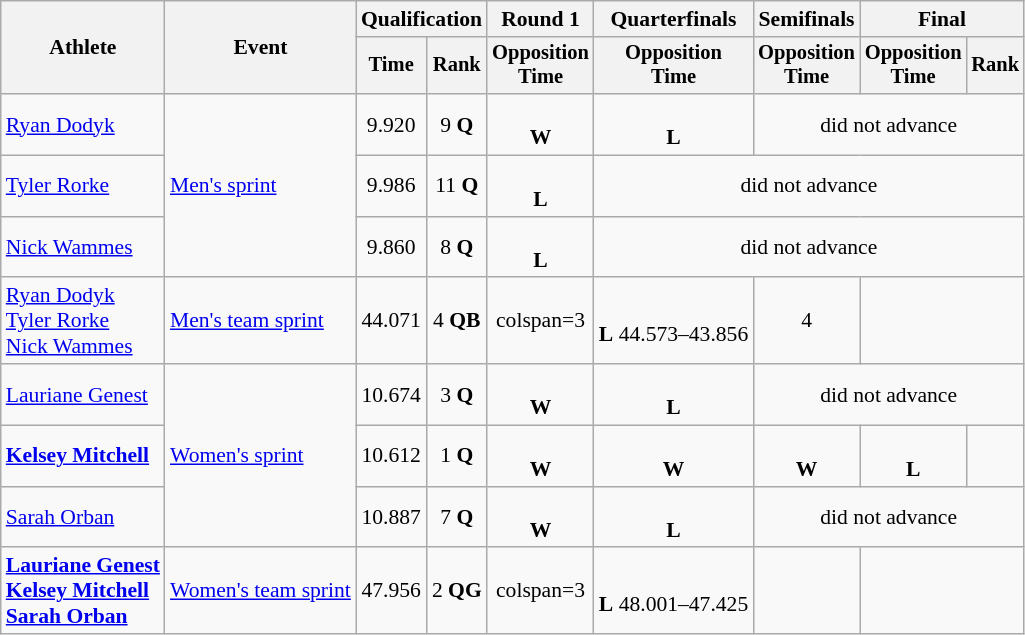<table class="wikitable" style="font-size:90%;">
<tr>
<th rowspan=2>Athlete</th>
<th rowspan=2>Event</th>
<th colspan=2>Qualification</th>
<th>Round 1</th>
<th>Quarterfinals</th>
<th>Semifinals</th>
<th colspan=2>Final</th>
</tr>
<tr style="font-size:95%">
<th>Time</th>
<th>Rank</th>
<th>Opposition<br>Time</th>
<th>Opposition<br>Time</th>
<th>Opposition<br>Time</th>
<th>Opposition<br>Time</th>
<th>Rank</th>
</tr>
<tr align=center>
<td align=left><a href='#'>Ryan Dodyk</a></td>
<td align=left rowspan=3><a href='#'>Men's sprint</a></td>
<td>9.920</td>
<td>9 <strong>Q</strong></td>
<td><br><strong>W</strong></td>
<td><br><strong>L</strong></td>
<td colspan=3>did not advance</td>
</tr>
<tr align=center>
<td align=left><a href='#'>Tyler Rorke</a></td>
<td>9.986</td>
<td>11 <strong>Q</strong></td>
<td><br><strong>L</strong></td>
<td colspan=4>did not advance</td>
</tr>
<tr align=center>
<td align=left><a href='#'>Nick Wammes</a></td>
<td>9.860</td>
<td>8 <strong>Q</strong></td>
<td><br><strong>L</strong></td>
<td colspan=4>did not advance</td>
</tr>
<tr align=center>
<td align=left><a href='#'>Ryan Dodyk</a><br><a href='#'>Tyler Rorke</a><br><a href='#'>Nick Wammes</a></td>
<td align=left><a href='#'>Men's team sprint</a></td>
<td>44.071</td>
<td>4 <strong>QB</strong></td>
<td>colspan=3 </td>
<td><br><strong>L</strong> 44.573–43.856</td>
<td>4</td>
</tr>
<tr align=center>
<td align=left><a href='#'>Lauriane Genest</a></td>
<td align=left rowspan=3><a href='#'>Women's sprint</a></td>
<td>10.674</td>
<td>3 <strong>Q</strong></td>
<td><br><strong>W</strong></td>
<td><br><strong>L</strong></td>
<td colspan=3>did not advance</td>
</tr>
<tr align=center>
<td align=left><strong><a href='#'>Kelsey Mitchell</a></strong></td>
<td>10.612</td>
<td>1 <strong>Q</strong></td>
<td><br><strong>W</strong></td>
<td><br><strong>W</strong></td>
<td><br><strong>W</strong></td>
<td><br><strong>L</strong></td>
<td></td>
</tr>
<tr align=center>
<td align=left><a href='#'>Sarah Orban</a></td>
<td>10.887</td>
<td>7 <strong>Q</strong></td>
<td><br><strong>W</strong></td>
<td><br><strong>L</strong></td>
<td colspan=3>did not advance</td>
</tr>
<tr align=center>
<td align=left><strong><a href='#'>Lauriane Genest</a><br><a href='#'>Kelsey Mitchell</a><br><a href='#'>Sarah Orban</a></strong></td>
<td align=left><a href='#'>Women's team sprint</a></td>
<td>47.956</td>
<td>2 <strong>QG</strong></td>
<td>colspan=3 </td>
<td><br><strong>L</strong> 48.001–47.425</td>
<td></td>
</tr>
</table>
